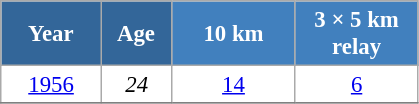<table class="wikitable" style="font-size:95%; text-align:center; border:grey solid 1px; border-collapse:collapse; background:#ffffff;">
<tr>
<th style="background-color:#369; color:white; width:60px;"> Year </th>
<th style="background-color:#369; color:white; width:40px;"> Age </th>
<th style="background-color:#4180be; color:white; width:75px;"> 10 km </th>
<th style="background-color:#4180be; color:white; width:75px;"> 3 × 5 km <br> relay </th>
</tr>
<tr>
<td><a href='#'>1956</a></td>
<td><em>24</em></td>
<td><a href='#'>14</a></td>
<td><a href='#'>6</a></td>
</tr>
<tr>
</tr>
</table>
